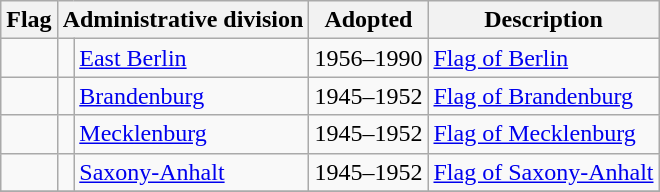<table class="wikitable sortable">
<tr>
<th class="unsortable">Flag</th>
<th colspan="2">Administrative division</th>
<th>Adopted</th>
<th class="unsortable">Description</th>
</tr>
<tr>
<td></td>
<td></td>
<td><a href='#'>East Berlin</a></td>
<td>1956–1990</td>
<td><a href='#'>Flag of Berlin</a></td>
</tr>
<tr>
<td></td>
<td></td>
<td><a href='#'>Brandenburg</a></td>
<td>1945–1952</td>
<td><a href='#'>Flag of Brandenburg</a></td>
</tr>
<tr>
<td></td>
<td></td>
<td><a href='#'>Mecklenburg</a></td>
<td>1945–1952</td>
<td><a href='#'>Flag of Mecklenburg</a></td>
</tr>
<tr>
<td></td>
<td></td>
<td><a href='#'>Saxony-Anhalt</a></td>
<td>1945–1952</td>
<td><a href='#'>Flag of Saxony-Anhalt</a></td>
</tr>
<tr>
</tr>
</table>
